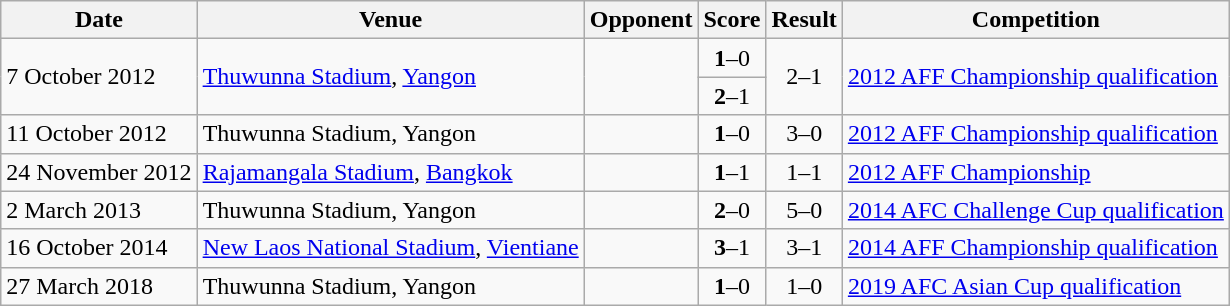<table class="wikitable">
<tr>
<th>Date</th>
<th>Venue</th>
<th>Opponent</th>
<th>Score</th>
<th>Result</th>
<th>Competition</th>
</tr>
<tr>
<td rowspan=2>7 October 2012</td>
<td rowspan=2><a href='#'>Thuwunna Stadium</a>, <a href='#'>Yangon</a></td>
<td rowspan=2></td>
<td align=center><strong>1</strong>–0</td>
<td rowspan=2 align=center>2–1</td>
<td rowspan=2><a href='#'>2012 AFF Championship qualification</a></td>
</tr>
<tr>
<td align=center><strong>2</strong>–1</td>
</tr>
<tr>
<td>11 October 2012</td>
<td>Thuwunna Stadium, Yangon</td>
<td></td>
<td align=center><strong>1</strong>–0</td>
<td align=center>3–0</td>
<td><a href='#'>2012 AFF Championship qualification</a></td>
</tr>
<tr>
<td>24 November 2012</td>
<td><a href='#'>Rajamangala Stadium</a>, <a href='#'>Bangkok</a></td>
<td></td>
<td align=center><strong>1</strong>–1</td>
<td align=center>1–1</td>
<td><a href='#'>2012 AFF Championship</a></td>
</tr>
<tr>
<td>2 March 2013</td>
<td>Thuwunna Stadium, Yangon</td>
<td></td>
<td align=center><strong>2</strong>–0</td>
<td align=center>5–0</td>
<td><a href='#'>2014 AFC Challenge Cup qualification</a></td>
</tr>
<tr>
<td>16 October 2014</td>
<td><a href='#'>New Laos National Stadium</a>, <a href='#'>Vientiane</a></td>
<td></td>
<td align=center><strong>3</strong>–1</td>
<td align=center>3–1</td>
<td><a href='#'>2014 AFF Championship qualification</a></td>
</tr>
<tr>
<td>27 March 2018</td>
<td>Thuwunna Stadium, Yangon</td>
<td></td>
<td align=center><strong>1</strong>–0</td>
<td align=center>1–0</td>
<td><a href='#'>2019 AFC Asian Cup qualification</a></td>
</tr>
</table>
